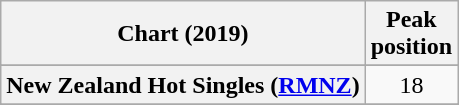<table class="wikitable sortable plainrowheaders" style="text-align:center">
<tr>
<th scope="col">Chart (2019)</th>
<th scope="col">Peak<br>position</th>
</tr>
<tr>
</tr>
<tr>
<th scope="row">New Zealand Hot Singles (<a href='#'>RMNZ</a>)</th>
<td>18</td>
</tr>
<tr>
</tr>
<tr>
</tr>
</table>
